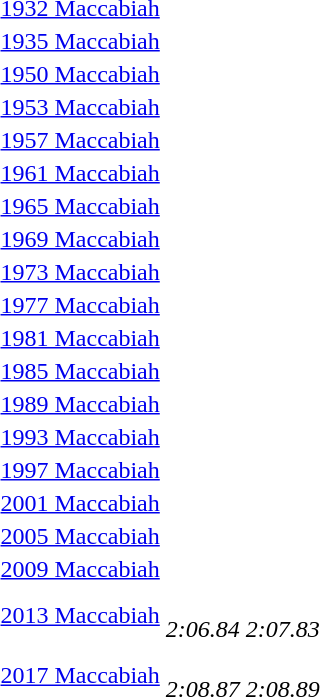<table>
<tr valign="top">
<td><a href='#'>1932 Maccabiah</a></td>
<td></td>
<td></td>
<td></td>
</tr>
<tr>
<td><a href='#'>1935 Maccabiah</a></td>
<td></td>
<td></td>
<td></td>
</tr>
<tr>
<td><a href='#'>1950 Maccabiah</a></td>
<td></td>
<td></td>
<td></td>
</tr>
<tr>
<td><a href='#'>1953 Maccabiah</a></td>
<td></td>
<td></td>
<td></td>
</tr>
<tr>
<td><a href='#'>1957 Maccabiah</a></td>
<td></td>
<td></td>
<td></td>
</tr>
<tr>
<td><a href='#'>1961 Maccabiah</a></td>
<td></td>
<td></td>
<td></td>
</tr>
<tr>
<td><a href='#'>1965 Maccabiah</a></td>
<td></td>
<td></td>
<td></td>
</tr>
<tr>
<td><a href='#'>1969 Maccabiah</a></td>
<td></td>
<td></td>
<td></td>
</tr>
<tr>
<td><a href='#'>1973 Maccabiah</a></td>
<td></td>
<td></td>
<td></td>
</tr>
<tr>
<td><a href='#'>1977 Maccabiah</a></td>
<td></td>
<td></td>
<td></td>
</tr>
<tr>
<td><a href='#'>1981 Maccabiah</a></td>
<td></td>
<td></td>
<td></td>
</tr>
<tr>
<td><a href='#'>1985 Maccabiah</a></td>
<td></td>
<td></td>
<td></td>
</tr>
<tr>
<td><a href='#'>1989 Maccabiah</a></td>
<td></td>
<td></td>
<td></td>
</tr>
<tr>
<td><a href='#'>1993 Maccabiah</a></td>
<td></td>
<td></td>
<td></td>
</tr>
<tr>
<td><a href='#'>1997 Maccabiah</a></td>
<td></td>
<td></td>
<td></td>
</tr>
<tr>
<td><a href='#'>2001 Maccabiah</a></td>
<td></td>
<td></td>
<td></td>
</tr>
<tr>
<td><a href='#'>2005 Maccabiah</a></td>
<td></td>
<td></td>
<td></td>
</tr>
<tr>
<td><a href='#'>2009 Maccabiah</a></td>
<td></td>
<td></td>
<td></td>
</tr>
<tr>
<td><a href='#'>2013 Maccabiah</a></td>
<td><br><em>2:06.84</em></td>
<td><br><em>2:07.83</em></td>
<td></td>
</tr>
<tr>
<td><a href='#'>2017 Maccabiah</a></td>
<td><br><em>2:08.87</em></td>
<td><br><em>2:08.89</em></td>
<td></td>
</tr>
</table>
